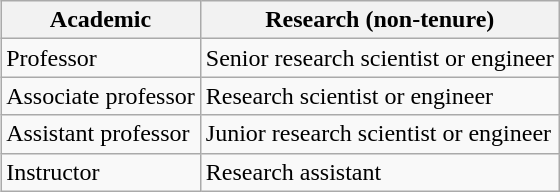<table class="wikitable" style="float:right; border:1px solid #bbb; margin:0.5em 1em;">
<tr>
<th>Academic</th>
<th>Research (non-tenure)</th>
</tr>
<tr>
<td>Professor</td>
<td>Senior research scientist or engineer</td>
</tr>
<tr>
<td>Associate professor</td>
<td>Research scientist or engineer</td>
</tr>
<tr>
<td>Assistant professor</td>
<td>Junior research scientist or engineer</td>
</tr>
<tr>
<td>Instructor</td>
<td>Research assistant</td>
</tr>
</table>
